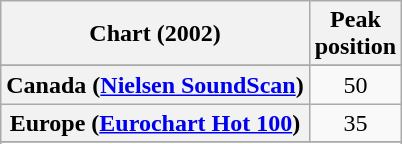<table class="wikitable sortable plainrowheaders" style="text-align:center">
<tr>
<th>Chart (2002)</th>
<th>Peak<br>position</th>
</tr>
<tr>
</tr>
<tr>
</tr>
<tr>
<th scope=row>Canada (<a href='#'>Nielsen SoundScan</a>)</th>
<td style="text-align:center;">50</td>
</tr>
<tr>
<th scope="row">Europe (<a href='#'>Eurochart Hot 100</a>)</th>
<td>35</td>
</tr>
<tr>
</tr>
<tr>
</tr>
<tr>
</tr>
<tr>
</tr>
<tr>
</tr>
<tr>
</tr>
<tr>
</tr>
<tr>
</tr>
<tr>
</tr>
</table>
